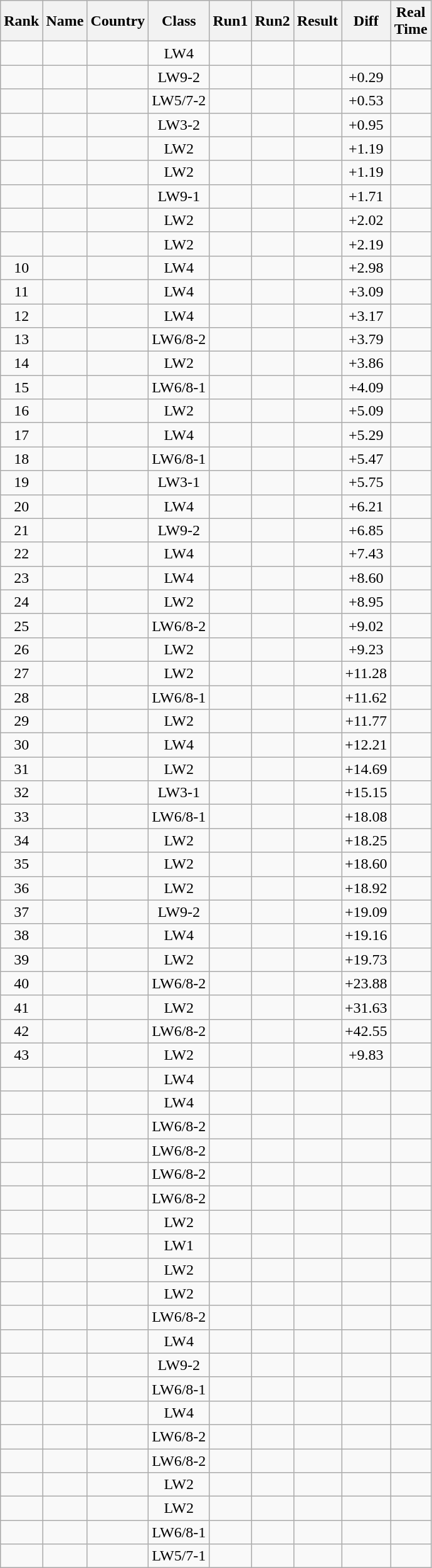<table class="wikitable sortable" style="text-align:center">
<tr>
<th>Rank</th>
<th>Name</th>
<th>Country</th>
<th>Class</th>
<th>Run1</th>
<th>Run2</th>
<th>Result</th>
<th Class="unsortable">Diff</th>
<th>Real<br>Time</th>
</tr>
<tr>
<td></td>
<td align=left></td>
<td align=left></td>
<td>LW4</td>
<td></td>
<td></td>
<td></td>
<td></td>
<td></td>
</tr>
<tr>
<td></td>
<td align=left></td>
<td align=left></td>
<td>LW9-2</td>
<td></td>
<td></td>
<td></td>
<td>+0.29</td>
<td></td>
</tr>
<tr>
<td></td>
<td align=left></td>
<td align=left></td>
<td>LW5/7-2</td>
<td></td>
<td></td>
<td></td>
<td>+0.53</td>
<td></td>
</tr>
<tr>
<td></td>
<td align=left></td>
<td align=left></td>
<td>LW3-2</td>
<td></td>
<td></td>
<td></td>
<td>+0.95</td>
<td></td>
</tr>
<tr>
<td></td>
<td align=left></td>
<td align=left></td>
<td>LW2</td>
<td></td>
<td></td>
<td></td>
<td>+1.19</td>
<td></td>
</tr>
<tr>
<td></td>
<td align=left></td>
<td align=left></td>
<td>LW2</td>
<td></td>
<td></td>
<td></td>
<td>+1.19</td>
<td></td>
</tr>
<tr>
<td></td>
<td align=left></td>
<td align=left></td>
<td>LW9-1</td>
<td></td>
<td></td>
<td></td>
<td>+1.71</td>
<td></td>
</tr>
<tr>
<td></td>
<td align=left></td>
<td align=left></td>
<td>LW2</td>
<td></td>
<td></td>
<td></td>
<td>+2.02</td>
<td></td>
</tr>
<tr>
<td></td>
<td align=left></td>
<td align=left></td>
<td>LW2</td>
<td></td>
<td></td>
<td></td>
<td>+2.19</td>
<td></td>
</tr>
<tr>
<td>10</td>
<td align=left></td>
<td align=left></td>
<td>LW4</td>
<td></td>
<td></td>
<td></td>
<td>+2.98</td>
<td></td>
</tr>
<tr>
<td>11</td>
<td align=left></td>
<td align=left></td>
<td>LW4</td>
<td></td>
<td></td>
<td></td>
<td>+3.09</td>
<td></td>
</tr>
<tr>
<td>12</td>
<td align=left></td>
<td align=left></td>
<td>LW4</td>
<td></td>
<td></td>
<td></td>
<td>+3.17</td>
<td></td>
</tr>
<tr>
<td>13</td>
<td align=left></td>
<td align=left></td>
<td>LW6/8-2</td>
<td></td>
<td></td>
<td></td>
<td>+3.79</td>
<td></td>
</tr>
<tr>
<td>14</td>
<td align=left></td>
<td align=left></td>
<td>LW2</td>
<td></td>
<td></td>
<td></td>
<td>+3.86</td>
<td></td>
</tr>
<tr>
<td>15</td>
<td align=left></td>
<td align=left></td>
<td>LW6/8-1</td>
<td></td>
<td></td>
<td></td>
<td>+4.09</td>
<td></td>
</tr>
<tr>
<td>16</td>
<td align=left></td>
<td align=left></td>
<td>LW2</td>
<td></td>
<td></td>
<td></td>
<td>+5.09</td>
<td></td>
</tr>
<tr>
<td>17</td>
<td align=left></td>
<td align=left></td>
<td>LW4</td>
<td></td>
<td></td>
<td></td>
<td>+5.29</td>
<td></td>
</tr>
<tr>
<td>18</td>
<td align=left></td>
<td align=left></td>
<td>LW6/8-1</td>
<td></td>
<td></td>
<td></td>
<td>+5.47</td>
<td></td>
</tr>
<tr>
<td>19</td>
<td align=left></td>
<td align=left></td>
<td>LW3-1</td>
<td></td>
<td></td>
<td></td>
<td>+5.75</td>
<td></td>
</tr>
<tr>
<td>20</td>
<td align=left></td>
<td align=left></td>
<td>LW4</td>
<td></td>
<td></td>
<td></td>
<td>+6.21</td>
<td></td>
</tr>
<tr>
<td>21</td>
<td align=left></td>
<td align=left></td>
<td>LW9-2</td>
<td></td>
<td></td>
<td></td>
<td>+6.85</td>
<td></td>
</tr>
<tr>
<td>22</td>
<td align=left></td>
<td align=left></td>
<td>LW4</td>
<td></td>
<td></td>
<td></td>
<td>+7.43</td>
<td></td>
</tr>
<tr>
<td>23</td>
<td align=left></td>
<td align=left></td>
<td>LW4</td>
<td></td>
<td></td>
<td></td>
<td>+8.60</td>
<td></td>
</tr>
<tr>
<td>24</td>
<td align=left></td>
<td align=left></td>
<td>LW2</td>
<td></td>
<td></td>
<td></td>
<td>+8.95</td>
<td></td>
</tr>
<tr>
<td>25</td>
<td align=left></td>
<td align=left></td>
<td>LW6/8-2</td>
<td></td>
<td></td>
<td></td>
<td>+9.02</td>
<td></td>
</tr>
<tr>
<td>26</td>
<td align=left></td>
<td align=left></td>
<td>LW2</td>
<td></td>
<td></td>
<td></td>
<td>+9.23</td>
<td></td>
</tr>
<tr>
<td>27</td>
<td align=left></td>
<td align=left></td>
<td>LW2</td>
<td></td>
<td></td>
<td></td>
<td>+11.28</td>
<td></td>
</tr>
<tr>
<td>28</td>
<td align=left></td>
<td align=left></td>
<td>LW6/8-1</td>
<td></td>
<td></td>
<td></td>
<td>+11.62</td>
<td></td>
</tr>
<tr>
<td>29</td>
<td align=left></td>
<td align=left></td>
<td>LW2</td>
<td></td>
<td></td>
<td></td>
<td>+11.77</td>
<td></td>
</tr>
<tr>
<td>30</td>
<td align=left></td>
<td align=left></td>
<td>LW4</td>
<td></td>
<td></td>
<td></td>
<td>+12.21</td>
<td></td>
</tr>
<tr>
<td>31</td>
<td align=left></td>
<td align=left></td>
<td>LW2</td>
<td></td>
<td></td>
<td></td>
<td>+14.69</td>
<td></td>
</tr>
<tr>
<td>32</td>
<td align=left></td>
<td align=left></td>
<td>LW3-1</td>
<td></td>
<td></td>
<td></td>
<td>+15.15</td>
<td></td>
</tr>
<tr>
<td>33</td>
<td align=left></td>
<td align=left></td>
<td>LW6/8-1</td>
<td></td>
<td></td>
<td></td>
<td>+18.08</td>
<td></td>
</tr>
<tr>
<td>34</td>
<td align=left></td>
<td align=left></td>
<td>LW2</td>
<td></td>
<td></td>
<td></td>
<td>+18.25</td>
<td></td>
</tr>
<tr>
<td>35</td>
<td align=left></td>
<td align=left></td>
<td>LW2</td>
<td></td>
<td></td>
<td></td>
<td>+18.60</td>
<td></td>
</tr>
<tr>
<td>36</td>
<td align=left></td>
<td align=left></td>
<td>LW2</td>
<td></td>
<td></td>
<td></td>
<td>+18.92</td>
<td></td>
</tr>
<tr>
<td>37</td>
<td align=left></td>
<td align=left></td>
<td>LW9-2</td>
<td></td>
<td></td>
<td></td>
<td>+19.09</td>
<td></td>
</tr>
<tr>
<td>38</td>
<td align=left></td>
<td align=left></td>
<td>LW4</td>
<td></td>
<td></td>
<td></td>
<td>+19.16</td>
<td></td>
</tr>
<tr>
<td>39</td>
<td align=left></td>
<td align=left></td>
<td>LW2</td>
<td></td>
<td></td>
<td></td>
<td>+19.73</td>
<td></td>
</tr>
<tr>
<td>40</td>
<td align=left></td>
<td align=left></td>
<td>LW6/8-2</td>
<td></td>
<td></td>
<td></td>
<td>+23.88</td>
<td></td>
</tr>
<tr>
<td>41</td>
<td align=left></td>
<td align=left></td>
<td>LW2</td>
<td></td>
<td></td>
<td></td>
<td>+31.63</td>
<td></td>
</tr>
<tr>
<td>42</td>
<td align=left></td>
<td align=left></td>
<td>LW6/8-2</td>
<td></td>
<td></td>
<td></td>
<td>+42.55</td>
<td></td>
</tr>
<tr>
<td>43</td>
<td align=left></td>
<td align=left></td>
<td>LW2</td>
<td></td>
<td></td>
<td></td>
<td>+9.83</td>
<td></td>
</tr>
<tr>
<td></td>
<td align=left></td>
<td align=left></td>
<td>LW4</td>
<td></td>
<td></td>
<td></td>
<td></td>
<td></td>
</tr>
<tr>
<td></td>
<td align=left></td>
<td align=left></td>
<td>LW4</td>
<td></td>
<td></td>
<td></td>
<td></td>
<td></td>
</tr>
<tr>
<td></td>
<td align=left></td>
<td align=left></td>
<td>LW6/8-2</td>
<td></td>
<td></td>
<td></td>
<td></td>
<td></td>
</tr>
<tr>
<td></td>
<td align=left></td>
<td align=left></td>
<td>LW6/8-2</td>
<td></td>
<td></td>
<td></td>
<td></td>
<td></td>
</tr>
<tr>
<td></td>
<td align=left></td>
<td align=left></td>
<td>LW6/8-2</td>
<td></td>
<td></td>
<td></td>
<td></td>
<td></td>
</tr>
<tr>
<td></td>
<td align=left></td>
<td align=left></td>
<td>LW6/8-2</td>
<td></td>
<td></td>
<td></td>
<td></td>
<td></td>
</tr>
<tr>
<td></td>
<td align=left></td>
<td align=left></td>
<td>LW2</td>
<td></td>
<td></td>
<td></td>
<td></td>
<td></td>
</tr>
<tr>
<td></td>
<td align=left></td>
<td align=left></td>
<td>LW1</td>
<td></td>
<td></td>
<td></td>
<td></td>
<td></td>
</tr>
<tr>
<td></td>
<td align=left></td>
<td align=left></td>
<td>LW2</td>
<td></td>
<td></td>
<td></td>
<td></td>
<td></td>
</tr>
<tr>
<td></td>
<td align=left></td>
<td align=left></td>
<td>LW2</td>
<td></td>
<td></td>
<td></td>
<td></td>
<td></td>
</tr>
<tr>
<td></td>
<td align=left></td>
<td align=left></td>
<td>LW6/8-2</td>
<td></td>
<td></td>
<td></td>
<td></td>
<td></td>
</tr>
<tr>
<td></td>
<td align=left></td>
<td align=left></td>
<td>LW4</td>
<td></td>
<td></td>
<td></td>
<td></td>
<td></td>
</tr>
<tr>
<td></td>
<td align=left></td>
<td align=left></td>
<td>LW9-2</td>
<td></td>
<td></td>
<td></td>
<td></td>
<td></td>
</tr>
<tr>
<td></td>
<td align=left></td>
<td align=left></td>
<td>LW6/8-1</td>
<td></td>
<td></td>
<td></td>
<td></td>
<td></td>
</tr>
<tr>
<td></td>
<td align=left></td>
<td align=left></td>
<td>LW4</td>
<td></td>
<td></td>
<td></td>
<td></td>
<td></td>
</tr>
<tr>
<td></td>
<td align=left></td>
<td align=left></td>
<td>LW6/8-2</td>
<td></td>
<td></td>
<td></td>
<td></td>
<td></td>
</tr>
<tr>
<td></td>
<td align=left></td>
<td align=left></td>
<td>LW6/8-2</td>
<td></td>
<td></td>
<td></td>
<td></td>
<td></td>
</tr>
<tr>
<td></td>
<td align=left></td>
<td align=left></td>
<td>LW2</td>
<td></td>
<td></td>
<td></td>
<td></td>
<td></td>
</tr>
<tr>
<td></td>
<td align=left></td>
<td align=left></td>
<td>LW2</td>
<td></td>
<td></td>
<td></td>
<td></td>
<td></td>
</tr>
<tr>
<td></td>
<td align=left></td>
<td align=left></td>
<td>LW6/8-1</td>
<td></td>
<td></td>
<td></td>
<td></td>
<td></td>
</tr>
<tr>
<td></td>
<td align=left></td>
<td align=left></td>
<td>LW5/7-1</td>
<td></td>
<td></td>
<td></td>
<td></td>
<td></td>
</tr>
</table>
